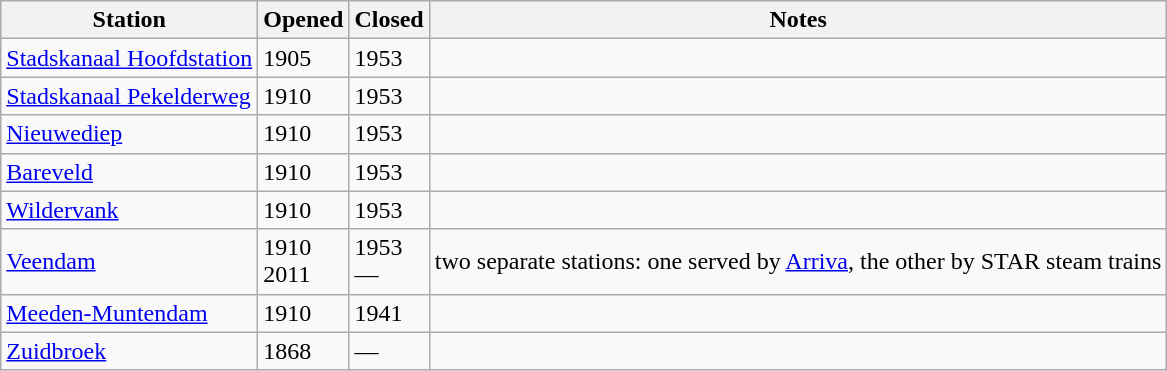<table class="wikitable sortable">
<tr>
<th>Station</th>
<th>Opened</th>
<th>Closed</th>
<th class=unsortable>Notes</th>
</tr>
<tr>
<td><a href='#'>Stadskanaal Hoofdstation</a></td>
<td>1905</td>
<td>1953</td>
<td></td>
</tr>
<tr>
<td><a href='#'>Stadskanaal Pekelderweg</a></td>
<td>1910</td>
<td>1953</td>
<td></td>
</tr>
<tr>
<td><a href='#'>Nieuwediep</a></td>
<td>1910</td>
<td>1953</td>
<td></td>
</tr>
<tr>
<td><a href='#'>Bareveld</a></td>
<td>1910</td>
<td>1953</td>
<td></td>
</tr>
<tr>
<td><a href='#'>Wildervank</a></td>
<td>1910</td>
<td>1953</td>
<td></td>
</tr>
<tr>
<td><a href='#'>Veendam</a></td>
<td>1910<br>2011</td>
<td>1953<br>—</td>
<td>two separate stations: one served by <a href='#'>Arriva</a>, the other by STAR steam trains</td>
</tr>
<tr>
<td><a href='#'>Meeden-Muntendam</a></td>
<td>1910</td>
<td>1941</td>
<td></td>
</tr>
<tr>
<td><a href='#'>Zuidbroek</a></td>
<td>1868</td>
<td>—</td>
<td></td>
</tr>
</table>
